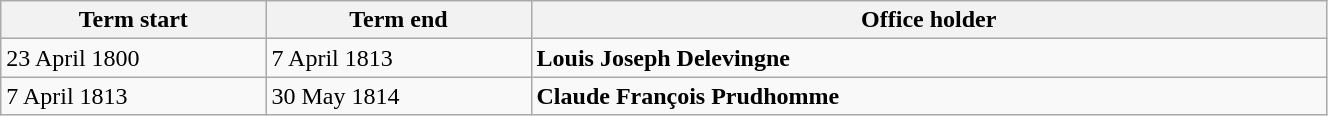<table class="wikitable" style="width: 70%;">
<tr>
<th align="left" style="width: 20%;">Term start</th>
<th align="left" style="width: 20%;">Term end</th>
<th align="left">Office holder</th>
</tr>
<tr valign="top">
<td>23 April 1800</td>
<td>7 April 1813</td>
<td><strong>Louis Joseph Delevingne</strong></td>
</tr>
<tr valign="top">
<td>7 April 1813</td>
<td>30 May 1814</td>
<td><strong>Claude François Prudhomme</strong></td>
</tr>
</table>
